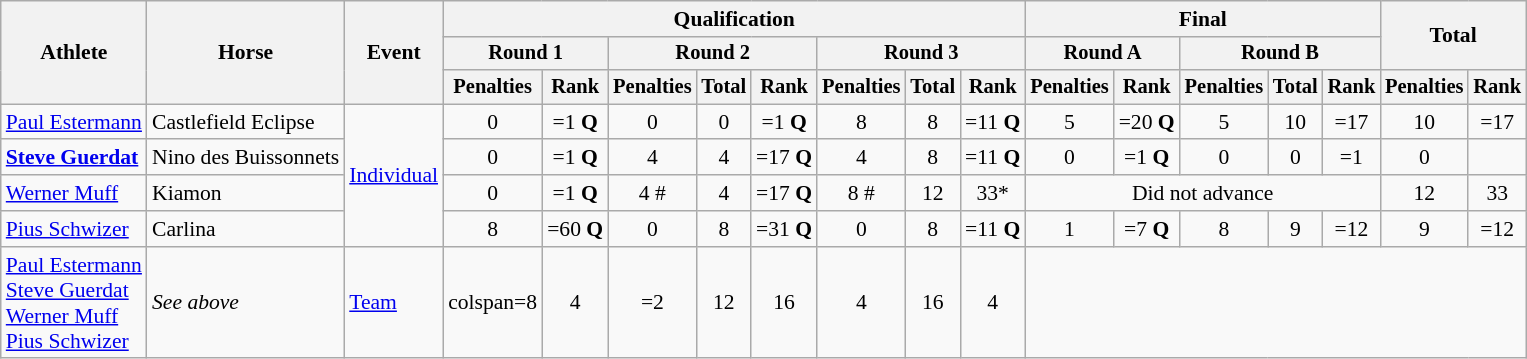<table class="wikitable" style="font-size:90%">
<tr>
<th rowspan="3">Athlete</th>
<th rowspan="3">Horse</th>
<th rowspan="3">Event</th>
<th colspan="8">Qualification</th>
<th colspan="5">Final</th>
<th rowspan=2 colspan="2">Total</th>
</tr>
<tr style="font-size:95%">
<th colspan="2">Round 1</th>
<th colspan="3">Round 2</th>
<th colspan="3">Round 3</th>
<th colspan="2">Round A</th>
<th colspan="3">Round B</th>
</tr>
<tr style="font-size:95%">
<th>Penalties</th>
<th>Rank</th>
<th>Penalties</th>
<th>Total</th>
<th>Rank</th>
<th>Penalties</th>
<th>Total</th>
<th>Rank</th>
<th>Penalties</th>
<th>Rank</th>
<th>Penalties</th>
<th>Total</th>
<th>Rank</th>
<th>Penalties</th>
<th>Rank</th>
</tr>
<tr align=center>
<td align=left><a href='#'>Paul Estermann</a></td>
<td align=left>Castlefield Eclipse</td>
<td align=left rowspan=4><a href='#'>Individual</a></td>
<td>0</td>
<td>=1 <strong>Q</strong></td>
<td>0</td>
<td>0</td>
<td>=1 <strong>Q</strong></td>
<td>8</td>
<td>8</td>
<td>=11 <strong>Q</strong></td>
<td>5</td>
<td>=20 <strong>Q</strong></td>
<td>5</td>
<td>10</td>
<td>=17</td>
<td>10</td>
<td>=17</td>
</tr>
<tr align=center>
<td align=left><strong><a href='#'>Steve Guerdat</a></strong></td>
<td align=left>Nino des Buissonnets</td>
<td>0</td>
<td>=1 <strong>Q</strong></td>
<td>4</td>
<td>4</td>
<td>=17 <strong>Q</strong></td>
<td>4</td>
<td>8</td>
<td>=11 <strong>Q</strong></td>
<td>0</td>
<td>=1 <strong>Q</strong></td>
<td>0</td>
<td>0</td>
<td>=1</td>
<td>0</td>
<td></td>
</tr>
<tr align=center>
<td align=left><a href='#'>Werner Muff</a></td>
<td align=left>Kiamon</td>
<td>0</td>
<td>=1 <strong>Q</strong></td>
<td>4 #</td>
<td>4</td>
<td>=17 <strong>Q</strong></td>
<td>8 #</td>
<td>12</td>
<td>33*</td>
<td colspan=5>Did not advance</td>
<td>12</td>
<td>33</td>
</tr>
<tr align=center>
<td align=left><a href='#'>Pius Schwizer</a></td>
<td align=left>Carlina</td>
<td>8</td>
<td>=60 <strong>Q</strong></td>
<td>0</td>
<td>8</td>
<td>=31 <strong>Q</strong></td>
<td>0</td>
<td>8</td>
<td>=11 <strong>Q</strong></td>
<td>1</td>
<td>=7 <strong>Q</strong></td>
<td>8</td>
<td>9</td>
<td>=12</td>
<td>9</td>
<td>=12</td>
</tr>
<tr align=center>
<td align=left><a href='#'>Paul Estermann</a><br><a href='#'>Steve Guerdat</a><br><a href='#'>Werner Muff</a><br><a href='#'>Pius Schwizer</a></td>
<td align=left><em>See above</em></td>
<td align=left><a href='#'>Team</a></td>
<td>colspan=8 </td>
<td>4</td>
<td>=2</td>
<td>12</td>
<td>16</td>
<td>4</td>
<td>16</td>
<td>4</td>
</tr>
</table>
